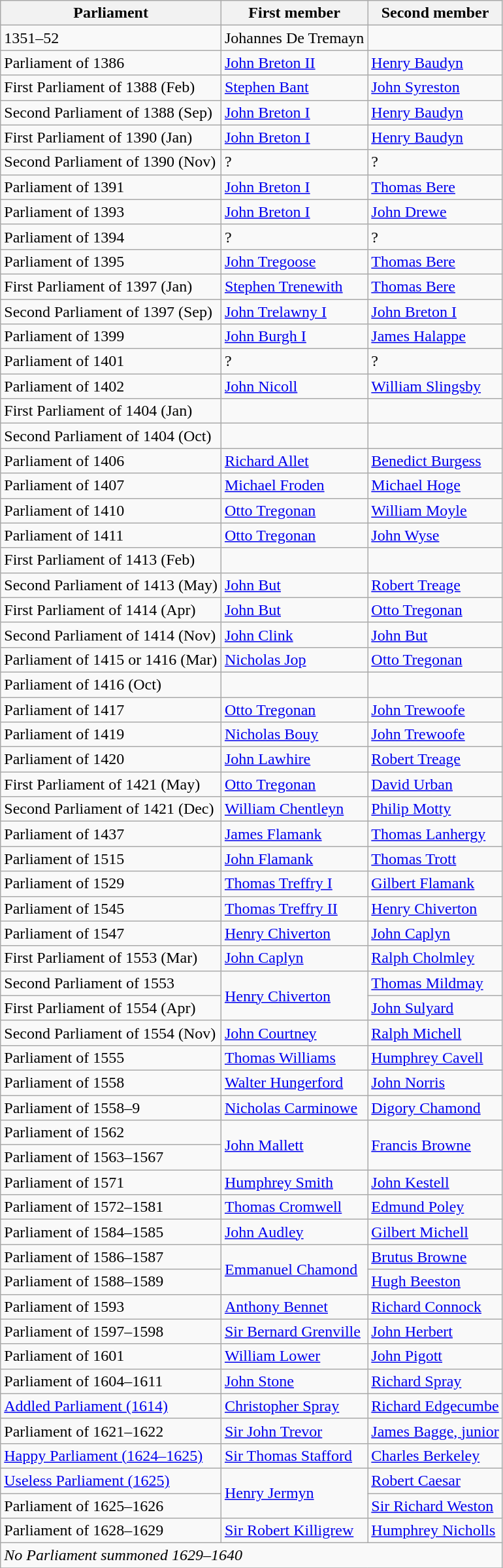<table class="wikitable">
<tr>
<th>Parliament</th>
<th>First member</th>
<th>Second member</th>
</tr>
<tr>
<td>1351–52</td>
<td>Johannes De Tremayn</td>
</tr>
<tr>
<td>Parliament of 1386</td>
<td><a href='#'>John Breton II</a></td>
<td><a href='#'>Henry Baudyn</a></td>
</tr>
<tr>
<td>First Parliament of 1388 (Feb)</td>
<td><a href='#'>Stephen Bant</a></td>
<td><a href='#'>John Syreston</a></td>
</tr>
<tr>
<td>Second Parliament of 1388 (Sep)</td>
<td><a href='#'>John Breton I</a></td>
<td><a href='#'>Henry Baudyn</a></td>
</tr>
<tr>
<td>First Parliament of 1390 (Jan)</td>
<td><a href='#'>John Breton I</a></td>
<td><a href='#'>Henry Baudyn</a></td>
</tr>
<tr>
<td>Second Parliament of 1390 (Nov)</td>
<td>?</td>
<td>?</td>
</tr>
<tr>
<td>Parliament of 1391</td>
<td><a href='#'>John Breton I</a></td>
<td><a href='#'>Thomas Bere</a></td>
</tr>
<tr>
<td>Parliament of 1393</td>
<td><a href='#'>John Breton I</a></td>
<td><a href='#'>John Drewe</a></td>
</tr>
<tr>
<td>Parliament of 1394</td>
<td>?</td>
<td>?</td>
</tr>
<tr>
<td>Parliament of 1395</td>
<td><a href='#'>John Tregoose</a></td>
<td><a href='#'>Thomas Bere</a></td>
</tr>
<tr>
<td>First Parliament of 1397 (Jan)</td>
<td><a href='#'>Stephen Trenewith</a></td>
<td><a href='#'>Thomas Bere</a></td>
</tr>
<tr>
<td>Second Parliament of 1397 (Sep)</td>
<td><a href='#'>John Trelawny I</a></td>
<td><a href='#'>John Breton I</a></td>
</tr>
<tr>
<td>Parliament of 1399</td>
<td><a href='#'>John Burgh I</a></td>
<td><a href='#'>James Halappe</a></td>
</tr>
<tr>
<td>Parliament of 1401</td>
<td>?</td>
<td>?</td>
</tr>
<tr>
<td>Parliament of 1402</td>
<td><a href='#'>John Nicoll</a></td>
<td><a href='#'>William Slingsby</a></td>
</tr>
<tr>
<td>First Parliament of 1404 (Jan)</td>
<td></td>
<td></td>
</tr>
<tr>
<td>Second Parliament of 1404 (Oct)</td>
<td></td>
<td></td>
</tr>
<tr>
<td>Parliament of 1406</td>
<td><a href='#'>Richard Allet</a></td>
<td><a href='#'>Benedict Burgess</a></td>
</tr>
<tr>
<td>Parliament of 1407</td>
<td><a href='#'>Michael Froden</a></td>
<td><a href='#'>Michael Hoge</a></td>
</tr>
<tr>
<td>Parliament of 1410</td>
<td><a href='#'>Otto Tregonan</a></td>
<td><a href='#'>William Moyle</a></td>
</tr>
<tr>
<td>Parliament of 1411</td>
<td><a href='#'>Otto Tregonan</a></td>
<td><a href='#'>John Wyse</a></td>
</tr>
<tr>
<td>First Parliament of 1413 (Feb)</td>
<td></td>
<td></td>
</tr>
<tr>
<td>Second Parliament of 1413 (May)</td>
<td><a href='#'>John But</a></td>
<td><a href='#'>Robert Treage</a></td>
</tr>
<tr>
<td>First Parliament of 1414 (Apr)</td>
<td><a href='#'>John But</a></td>
<td><a href='#'>Otto Tregonan</a></td>
</tr>
<tr>
<td>Second Parliament of 1414 (Nov)</td>
<td><a href='#'>John Clink</a></td>
<td><a href='#'>John But</a></td>
</tr>
<tr>
<td>Parliament of 1415 or 1416 (Mar)</td>
<td><a href='#'>Nicholas Jop</a></td>
<td><a href='#'>Otto Tregonan</a></td>
</tr>
<tr>
<td>Parliament of 1416 (Oct)</td>
<td></td>
<td></td>
</tr>
<tr>
<td>Parliament of 1417</td>
<td><a href='#'>Otto Tregonan</a></td>
<td><a href='#'>John Trewoofe</a></td>
</tr>
<tr>
<td>Parliament of 1419</td>
<td><a href='#'>Nicholas Bouy</a></td>
<td><a href='#'>John Trewoofe</a></td>
</tr>
<tr>
<td>Parliament of 1420</td>
<td><a href='#'>John Lawhire</a></td>
<td><a href='#'>Robert Treage</a></td>
</tr>
<tr>
<td>First Parliament of 1421 (May)</td>
<td><a href='#'>Otto Tregonan</a></td>
<td><a href='#'>David Urban</a></td>
</tr>
<tr>
<td>Second Parliament of 1421 (Dec)</td>
<td><a href='#'>William Chentleyn</a></td>
<td><a href='#'>Philip Motty</a></td>
</tr>
<tr>
<td>Parliament of 1437</td>
<td><a href='#'>James Flamank</a></td>
<td><a href='#'>Thomas Lanhergy</a></td>
</tr>
<tr>
<td>Parliament of 1515</td>
<td><a href='#'>John Flamank</a></td>
<td><a href='#'>Thomas Trott</a></td>
</tr>
<tr>
<td>Parliament of 1529</td>
<td><a href='#'>Thomas Treffry I</a></td>
<td><a href='#'>Gilbert Flamank</a></td>
</tr>
<tr>
<td>Parliament of 1545</td>
<td><a href='#'>Thomas Treffry II</a></td>
<td><a href='#'>Henry Chiverton</a></td>
</tr>
<tr>
<td>Parliament of 1547</td>
<td><a href='#'>Henry Chiverton</a></td>
<td><a href='#'>John Caplyn</a></td>
</tr>
<tr>
<td>First Parliament of 1553 (Mar)</td>
<td><a href='#'>John Caplyn</a></td>
<td><a href='#'>Ralph Cholmley</a></td>
</tr>
<tr>
<td>Second Parliament of 1553</td>
<td rowspan="2"><a href='#'>Henry Chiverton</a></td>
<td><a href='#'>Thomas Mildmay</a></td>
</tr>
<tr>
<td>First Parliament of 1554 (Apr)</td>
<td><a href='#'>John Sulyard</a></td>
</tr>
<tr>
<td>Second Parliament of 1554 (Nov)</td>
<td><a href='#'>John Courtney</a></td>
<td><a href='#'>Ralph Michell</a></td>
</tr>
<tr>
<td>Parliament of 1555</td>
<td><a href='#'>Thomas Williams</a></td>
<td><a href='#'>Humphrey Cavell</a></td>
</tr>
<tr>
<td>Parliament of 1558</td>
<td><a href='#'>Walter Hungerford</a></td>
<td><a href='#'>John Norris</a></td>
</tr>
<tr>
<td>Parliament of 1558–9</td>
<td><a href='#'>Nicholas Carminowe</a></td>
<td><a href='#'>Digory Chamond</a></td>
</tr>
<tr>
<td>Parliament of 1562</td>
<td rowspan="2"><a href='#'>John Mallett</a></td>
<td rowspan="2"><a href='#'>Francis Browne</a></td>
</tr>
<tr>
<td>Parliament of 1563–1567</td>
</tr>
<tr>
<td>Parliament of 1571</td>
<td><a href='#'>Humphrey Smith</a></td>
<td><a href='#'>John Kestell</a></td>
</tr>
<tr>
<td>Parliament of 1572–1581</td>
<td><a href='#'>Thomas Cromwell</a></td>
<td><a href='#'>Edmund Poley</a></td>
</tr>
<tr>
<td>Parliament of 1584–1585</td>
<td><a href='#'>John Audley</a></td>
<td><a href='#'>Gilbert Michell</a></td>
</tr>
<tr>
<td>Parliament of 1586–1587</td>
<td rowspan="2"><a href='#'>Emmanuel Chamond</a></td>
<td><a href='#'>Brutus Browne</a></td>
</tr>
<tr>
<td>Parliament of 1588–1589</td>
<td><a href='#'>Hugh Beeston</a></td>
</tr>
<tr>
<td>Parliament of 1593</td>
<td><a href='#'>Anthony Bennet</a></td>
<td><a href='#'>Richard Connock</a></td>
</tr>
<tr>
<td>Parliament of 1597–1598</td>
<td><a href='#'>Sir Bernard Grenville</a></td>
<td><a href='#'>John Herbert</a></td>
</tr>
<tr>
<td>Parliament of 1601</td>
<td><a href='#'>William Lower</a></td>
<td><a href='#'>John Pigott</a></td>
</tr>
<tr>
<td>Parliament of 1604–1611</td>
<td><a href='#'>John Stone</a></td>
<td><a href='#'>Richard Spray</a></td>
</tr>
<tr>
<td><a href='#'>Addled Parliament (1614)</a></td>
<td><a href='#'>Christopher Spray</a></td>
<td><a href='#'>Richard Edgecumbe</a></td>
</tr>
<tr>
<td>Parliament of 1621–1622</td>
<td><a href='#'>Sir John Trevor</a></td>
<td><a href='#'>James Bagge, junior</a></td>
</tr>
<tr>
<td><a href='#'>Happy Parliament (1624–1625)</a></td>
<td><a href='#'>Sir Thomas Stafford</a></td>
<td><a href='#'>Charles Berkeley</a></td>
</tr>
<tr>
<td><a href='#'>Useless Parliament (1625)</a></td>
<td rowspan="2"><a href='#'>Henry Jermyn</a></td>
<td><a href='#'>Robert Caesar</a></td>
</tr>
<tr>
<td>Parliament of 1625–1626</td>
<td><a href='#'>Sir Richard Weston</a></td>
</tr>
<tr>
<td>Parliament of 1628–1629</td>
<td><a href='#'>Sir Robert Killigrew</a></td>
<td><a href='#'>Humphrey Nicholls</a></td>
</tr>
<tr>
<td colspan="4"><em>No Parliament summoned 1629–1640</em></td>
</tr>
<tr>
</tr>
</table>
